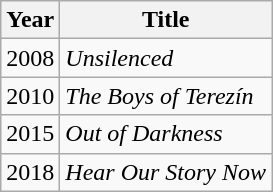<table class="wikitable sortable">
<tr>
<th>Year</th>
<th>Title</th>
</tr>
<tr>
<td>2008</td>
<td><em>Unsilenced</em></td>
</tr>
<tr>
<td>2010</td>
<td data-sort-value="Boys"><em>The Boys of Terezín</em></td>
</tr>
<tr>
<td>2015</td>
<td><em>Out of Darkness</em></td>
</tr>
<tr>
<td>2018</td>
<td><em>Hear Our Story Now</em></td>
</tr>
</table>
